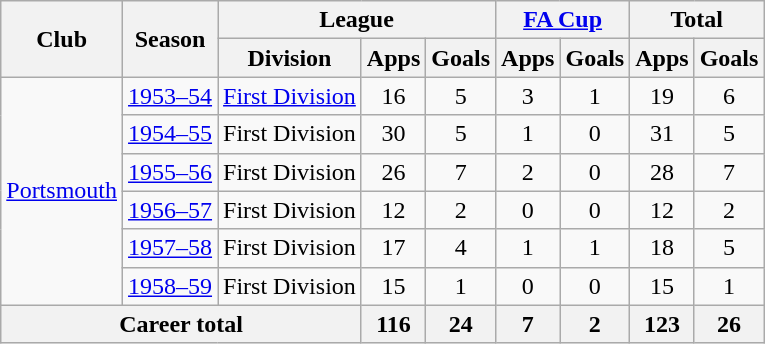<table class="wikitable" style="text-align: center;">
<tr>
<th rowspan="2">Club</th>
<th rowspan="2">Season</th>
<th colspan="3">League</th>
<th colspan="2"><a href='#'>FA Cup</a></th>
<th colspan="2">Total</th>
</tr>
<tr>
<th>Division</th>
<th>Apps</th>
<th>Goals</th>
<th>Apps</th>
<th>Goals</th>
<th>Apps</th>
<th>Goals</th>
</tr>
<tr>
<td rowspan="6"><a href='#'>Portsmouth</a></td>
<td><a href='#'>1953–54</a></td>
<td><a href='#'>First Division</a></td>
<td>16</td>
<td>5</td>
<td>3</td>
<td>1</td>
<td>19</td>
<td>6</td>
</tr>
<tr>
<td><a href='#'>1954–55</a></td>
<td>First Division</td>
<td>30</td>
<td>5</td>
<td>1</td>
<td>0</td>
<td>31</td>
<td>5</td>
</tr>
<tr>
<td><a href='#'>1955–56</a></td>
<td>First Division</td>
<td>26</td>
<td>7</td>
<td>2</td>
<td>0</td>
<td>28</td>
<td>7</td>
</tr>
<tr>
<td><a href='#'>1956–57</a></td>
<td>First Division</td>
<td>12</td>
<td>2</td>
<td>0</td>
<td>0</td>
<td>12</td>
<td>2</td>
</tr>
<tr>
<td><a href='#'>1957–58</a></td>
<td>First Division</td>
<td>17</td>
<td>4</td>
<td>1</td>
<td>1</td>
<td>18</td>
<td>5</td>
</tr>
<tr>
<td><a href='#'>1958–59</a></td>
<td>First Division</td>
<td>15</td>
<td>1</td>
<td>0</td>
<td>0</td>
<td>15</td>
<td>1</td>
</tr>
<tr>
<th colspan="3">Career total</th>
<th>116</th>
<th>24</th>
<th>7</th>
<th>2</th>
<th>123</th>
<th>26</th>
</tr>
</table>
